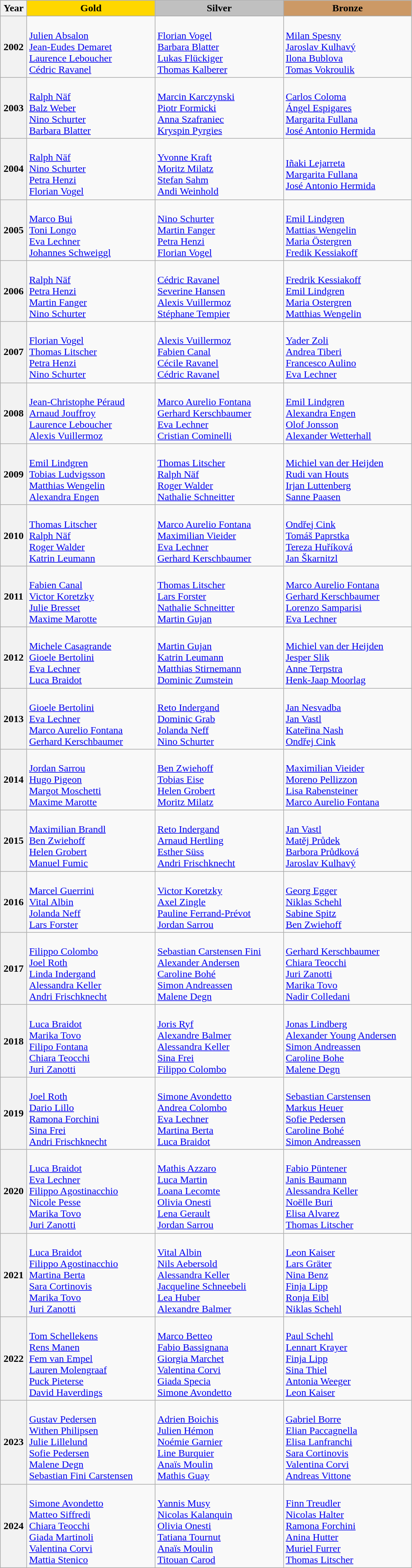<table class="wikitable"  style="font-size:100%;" border=1 cellpadding=2 cellspacing=0>
<tr>
<th width=6% align="center" colspan=1>Year</th>
<td width=29% align="center"  bgcolor="gold"><strong>Gold</strong></td>
<td width=29% align="center"  bgcolor="silver"><strong>Silver</strong></td>
<td width=29% align="center"  bgcolor="#CC9966"><strong>Bronze</strong></td>
</tr>
<tr>
<th>2002</th>
<td> <br> <a href='#'>Julien Absalon</a> <br> <a href='#'>Jean-Eudes Demaret</a> <br> <a href='#'>Laurence Leboucher</a> <br> <a href='#'>Cédric Ravanel</a></td>
<td> <br> <a href='#'>Florian Vogel</a> <br> <a href='#'>Barbara Blatter</a> <br> <a href='#'>Lukas Flückiger</a> <br> <a href='#'>Thomas Kalberer</a></td>
<td> <br> <a href='#'>Milan Spesny</a> <br> <a href='#'>Jaroslav Kulhavý</a> <br> <a href='#'>Ilona Bublova</a> <br> <a href='#'>Tomas Vokroulik</a></td>
</tr>
<tr>
<th>2003</th>
<td> <br> <a href='#'>Ralph Näf</a> <br> <a href='#'>Balz Weber</a> <br> <a href='#'>Nino Schurter</a> <br> <a href='#'>Barbara Blatter</a></td>
<td> <br><a href='#'>Marcin Karczynski</a> <br> <a href='#'>Piotr Formicki</a> <br> <a href='#'>Anna Szafraniec</a> <br> <a href='#'>Kryspin Pyrgies</a></td>
<td> <br> <a href='#'>Carlos Coloma</a> <br> <a href='#'>Ángel Espigares</a> <br> <a href='#'>Margarita Fullana</a> <br> <a href='#'>José Antonio Hermida</a></td>
</tr>
<tr>
<th>2004</th>
<td> <br> <a href='#'>Ralph Näf</a> <br> <a href='#'>Nino Schurter</a> <br> <a href='#'>Petra Henzi</a> <br> <a href='#'>Florian Vogel</a></td>
<td> <br> <a href='#'>Yvonne Kraft</a> <br> <a href='#'>Moritz Milatz</a> <br> <a href='#'>Stefan Sahm</a> <br> <a href='#'>Andi Weinhold</a></td>
<td> <br> <a href='#'>Iñaki Lejarreta</a> <br> <a href='#'>Margarita Fullana</a> <br> <a href='#'>José Antonio Hermida</a></td>
</tr>
<tr>
<th>2005</th>
<td> <br> <a href='#'>Marco Bui</a> <br> <a href='#'>Toni Longo</a> <br> <a href='#'>Eva Lechner</a> <br> <a href='#'>Johannes Schweiggl</a></td>
<td> <br> <a href='#'>Nino Schurter</a> <br> <a href='#'>Martin Fanger</a> <br> <a href='#'>Petra Henzi</a> <br> <a href='#'>Florian Vogel</a></td>
<td> <br> <a href='#'>Emil Lindgren</a> <br> <a href='#'>Mattias Wengelin</a> <br> <a href='#'>Maria Östergren</a> <br> <a href='#'>Fredik Kessiakoff</a></td>
</tr>
<tr>
<th>2006</th>
<td> <br> <a href='#'>Ralph Näf</a> <br> <a href='#'>Petra Henzi</a> <br> <a href='#'>Martin Fanger</a> <br> <a href='#'>Nino Schurter</a></td>
<td> <br> <a href='#'>Cédric Ravanel</a> <br> <a href='#'>Severine Hansen</a> <br> <a href='#'>Alexis Vuillermoz</a> <br> <a href='#'>Stéphane Tempier</a></td>
<td> <br> <a href='#'>Fredrik Kessiakoff</a> <br> <a href='#'>Emil Lindgren</a> <br> <a href='#'>Maria Ostergren</a> <br> <a href='#'>Matthias Wengelin</a></td>
</tr>
<tr>
<th>2007</th>
<td> <br> <a href='#'>Florian Vogel</a> <br> <a href='#'>Thomas Litscher</a> <br> <a href='#'>Petra Henzi</a> <br> <a href='#'>Nino Schurter</a></td>
<td> <br> <a href='#'>Alexis Vuillermoz</a> <br> <a href='#'>Fabien Canal</a> <br> <a href='#'>Cécile Ravanel</a> <br> <a href='#'>Cédric Ravanel</a></td>
<td> <br> <a href='#'>Yader Zoli</a> <br> <a href='#'>Andrea Tiberi</a> <br> <a href='#'>Francesco Aulino</a> <br> <a href='#'>Eva Lechner</a></td>
</tr>
<tr>
<th>2008</th>
<td> <br> <a href='#'>Jean-Christophe Péraud</a> <br> <a href='#'>Arnaud Jouffroy</a> <br> <a href='#'>Laurence Leboucher</a> <br> <a href='#'>Alexis Vuillermoz</a></td>
<td> <br> <a href='#'>Marco Aurelio Fontana</a> <br> <a href='#'>Gerhard Kerschbaumer</a> <br> <a href='#'>Eva Lechner</a> <br> <a href='#'>Cristian Cominelli</a></td>
<td> <br> <a href='#'>Emil Lindgren</a> <br> <a href='#'>Alexandra Engen</a> <br> <a href='#'>Olof Jonsson</a> <br> <a href='#'>Alexander Wetterhall</a></td>
</tr>
<tr>
<th>2009</th>
<td> <br> <a href='#'>Emil Lindgren</a> <br> <a href='#'>Tobias Ludvigsson</a> <br> <a href='#'>Matthias Wengelin</a> <br> <a href='#'>Alexandra Engen</a></td>
<td> <br> <a href='#'>Thomas Litscher</a> <br> <a href='#'>Ralph Näf</a> <br> <a href='#'>Roger Walder</a> <br> <a href='#'>Nathalie Schneitter</a></td>
<td> <br> <a href='#'>Michiel van der Heijden</a> <br> <a href='#'>Rudi van Houts</a> <br> <a href='#'>Irjan Luttenberg</a> <br> <a href='#'>Sanne Paasen</a></td>
</tr>
<tr>
<th>2010</th>
<td> <br> <a href='#'>Thomas Litscher</a> <br> <a href='#'>Ralph Näf</a> <br> <a href='#'>Roger Walder</a> <br> <a href='#'>Katrin Leumann</a></td>
<td> <br> <a href='#'>Marco Aurelio Fontana</a> <br> <a href='#'>Maximilian Vieider</a> <br> <a href='#'>Eva Lechner</a> <br> <a href='#'>Gerhard Kerschbaumer</a></td>
<td> <br> <a href='#'>Ondřej Cink</a> <br> <a href='#'>Tomáš Paprstka</a> <br> <a href='#'>Tereza Huříková</a> <br> <a href='#'>Jan Škarnitzl</a></td>
</tr>
<tr>
<th>2011</th>
<td> <br> <a href='#'>Fabien Canal</a> <br> <a href='#'>Victor Koretzky</a> <br> <a href='#'>Julie Bresset</a> <br> <a href='#'>Maxime Marotte</a></td>
<td> <br> <a href='#'>Thomas Litscher</a> <br> <a href='#'>Lars Forster</a> <br> <a href='#'>Nathalie Schneitter</a> <br> <a href='#'>Martin Gujan</a></td>
<td> <br> <a href='#'>Marco Aurelio Fontana</a> <br> <a href='#'>Gerhard Kerschbaumer</a> <br> <a href='#'>Lorenzo Samparisi</a> <br> <a href='#'>Eva Lechner</a></td>
</tr>
<tr>
<th>2012</th>
<td> <br> <a href='#'>Michele Casagrande</a> <br> <a href='#'>Gioele Bertolini</a> <br> <a href='#'>Eva Lechner</a> <br> <a href='#'>Luca Braidot</a></td>
<td> <br> <a href='#'>Martin Gujan</a> <br> <a href='#'>Katrin Leumann</a> <br> <a href='#'>Matthias Stirnemann</a> <br> <a href='#'>Dominic Zumstein</a></td>
<td> <br> <a href='#'>Michiel van der Heijden</a> <br> <a href='#'>Jesper Slik</a> <br> <a href='#'>Anne Terpstra</a> <br> <a href='#'>Henk-Jaap Moorlag</a></td>
</tr>
<tr>
<th>2013</th>
<td> <br> <a href='#'>Gioele Bertolini</a> <br> <a href='#'>Eva Lechner</a> <br> <a href='#'>Marco Aurelio Fontana</a> <br> <a href='#'>Gerhard Kerschbaumer</a></td>
<td> <br> <a href='#'>Reto Indergand</a> <br> <a href='#'>Dominic Grab</a> <br> <a href='#'>Jolanda Neff</a> <br> <a href='#'>Nino Schurter</a></td>
<td> <br> <a href='#'>Jan Nesvadba</a> <br> <a href='#'>Jan Vastl</a> <br> <a href='#'>Kateřina Nash</a> <br> <a href='#'>Ondřej Cink</a></td>
</tr>
<tr>
<th>2014</th>
<td> <br> <a href='#'>Jordan Sarrou</a> <br> <a href='#'>Hugo Pigeon</a> <br> <a href='#'>Margot Moschetti</a> <br> <a href='#'>Maxime Marotte</a></td>
<td> <br> <a href='#'>Ben Zwiehoff</a> <br> <a href='#'>Tobias Eise</a> <br> <a href='#'>Helen Grobert</a> <br> <a href='#'>Moritz Milatz</a></td>
<td> <br> <a href='#'>Maximilian Vieider</a> <br> <a href='#'>Moreno Pellizzon</a> <br> <a href='#'>Lisa Rabensteiner</a> <br> <a href='#'>Marco Aurelio Fontana</a></td>
</tr>
<tr>
<th>2015</th>
<td> <br> <a href='#'>Maximilian Brandl</a> <br> <a href='#'>Ben Zwiehoff</a> <br> <a href='#'>Helen Grobert</a> <br> <a href='#'>Manuel Fumic</a></td>
<td> <br> <a href='#'>Reto Indergand</a> <br> <a href='#'>Arnaud Hertling</a> <br> <a href='#'>Esther Süss</a> <br> <a href='#'>Andri Frischknecht</a></td>
<td> <br> <a href='#'>Jan Vastl</a> <br> <a href='#'>Matěj Průdek</a> <br> <a href='#'>Barbora Průdková</a> <br> <a href='#'>Jaroslav Kulhavý</a></td>
</tr>
<tr>
<th>2016</th>
<td> <br> <a href='#'>Marcel Guerrini</a> <br> <a href='#'>Vital Albin</a> <br> <a href='#'>Jolanda Neff</a> <br> <a href='#'>Lars Forster</a></td>
<td> <br> <a href='#'>Victor Koretzky</a> <br> <a href='#'>Axel Zingle</a> <br> <a href='#'>Pauline Ferrand-Prévot</a> <br> <a href='#'>Jordan Sarrou</a></td>
<td> <br> <a href='#'>Georg Egger</a> <br> <a href='#'>Niklas Schehl</a> <br> <a href='#'>Sabine Spitz</a> <br> <a href='#'>Ben Zwiehoff</a></td>
</tr>
<tr>
<th>2017</th>
<td> <br> <a href='#'>Filippo Colombo</a><br><a href='#'>Joel Roth</a><br><a href='#'>Linda Indergand</a><br><a href='#'>Alessandra Keller</a><br><a href='#'>Andri Frischknecht</a></td>
<td> <br> <a href='#'>Sebastian Carstensen Fini</a><br><a href='#'>Alexander Andersen</a><br><a href='#'>Caroline Bohé</a><br><a href='#'>Simon Andreassen</a><br><a href='#'>Malene Degn</a></td>
<td> <br> <a href='#'>Gerhard Kerschbaumer</a><br><a href='#'>Chiara Teocchi</a><br><a href='#'>Juri Zanotti</a><br><a href='#'>Marika Tovo</a><br><a href='#'>Nadir Colledani</a></td>
</tr>
<tr>
<th>2018</th>
<td> <br> <a href='#'>Luca Braidot</a> <br> <a href='#'>Marika Tovo</a> <br> <a href='#'>Filipo Fontana</a> <br> <a href='#'>Chiara Teocchi</a> <br> <a href='#'>Juri Zanotti</a></td>
<td> <br> <a href='#'>Joris Ryf</a> <br> <a href='#'>Alexandre Balmer</a> <br> <a href='#'>Alessandra Keller</a> <br> <a href='#'>Sina Frei</a> <br> <a href='#'>Filippo Colombo</a></td>
<td> <br> <a href='#'>Jonas Lindberg</a> <br> <a href='#'>Alexander Young Andersen</a> <br> <a href='#'>Simon Andreassen</a> <br> <a href='#'>Caroline Bohe</a> <br> <a href='#'>Malene Degn</a></td>
</tr>
<tr>
<th>2019</th>
<td><br><a href='#'>Joel Roth</a><br><a href='#'>Dario Lillo</a><br><a href='#'>Ramona Forchini</a><br><a href='#'>Sina Frei</a><br><a href='#'>Andri Frischknecht</a></td>
<td><br><a href='#'>Simone Avondetto</a><br><a href='#'>Andrea Colombo</a><br><a href='#'>Eva Lechner</a><br><a href='#'>Martina Berta</a><br><a href='#'>Luca Braidot</a></td>
<td><br><a href='#'>Sebastian Carstensen</a><br><a href='#'>Markus Heuer</a><br><a href='#'>Sofie Pedersen</a><br><a href='#'>Caroline Bohé</a><br><a href='#'>Simon Andreassen</a></td>
</tr>
<tr>
<th>2020</th>
<td><br><a href='#'>Luca Braidot</a><br><a href='#'>Eva Lechner</a><br><a href='#'>Filippo Agostinacchio</a><br><a href='#'>Nicole Pesse</a><br><a href='#'>Marika Tovo</a><br><a href='#'>Juri Zanotti</a></td>
<td><br><a href='#'>Mathis Azzaro</a><br><a href='#'>Luca Martin</a><br><a href='#'>Loana Lecomte</a><br><a href='#'>Olivia Onesti</a><br><a href='#'>Lena Gerault</a><br><a href='#'>Jordan Sarrou</a></td>
<td><br><a href='#'>Fabio Püntener</a><br><a href='#'>Janis Baumann</a><br><a href='#'>Alessandra Keller</a><br><a href='#'>Noëlle Buri</a><br><a href='#'>Elisa Alvarez</a><br><a href='#'>Thomas Litscher</a></td>
</tr>
<tr>
<th>2021</th>
<td><br><a href='#'>Luca Braidot</a><br><a href='#'>Filippo Agostinacchio</a><br><a href='#'>Martina Berta</a><br><a href='#'>Sara Cortinovis</a><br><a href='#'>Marika Tovo</a><br><a href='#'>Juri Zanotti</a></td>
<td><br><a href='#'>Vital Albin</a><br><a href='#'>Nils Aebersold</a><br><a href='#'>Alessandra Keller</a><br><a href='#'>Jacqueline Schneebeli</a><br><a href='#'>Lea Huber</a><br><a href='#'>Alexandre Balmer</a></td>
<td><br><a href='#'>Leon Kaiser</a><br><a href='#'>Lars Gräter</a><br><a href='#'>Nina Benz</a><br><a href='#'>Finja Lipp</a><br><a href='#'>Ronja Eibl</a><br><a href='#'>Niklas Schehl</a></td>
</tr>
<tr>
<th>2022</th>
<td><br><a href='#'>Tom Schellekens</a><br><a href='#'>Rens Manen</a><br><a href='#'>Fem van Empel</a><br><a href='#'>Lauren Molengraaf</a><br><a href='#'>Puck Pieterse</a><br><a href='#'>David Haverdings</a></td>
<td><br><a href='#'>Marco Betteo</a><br><a href='#'>Fabio Bassignana</a><br><a href='#'>Giorgia Marchet</a><br><a href='#'>Valentina Corvi</a><br><a href='#'>Giada Specia</a><br><a href='#'>Simone Avondetto</a></td>
<td><br><a href='#'>Paul Schehl</a><br><a href='#'>Lennart Krayer</a><br><a href='#'>Finja Lipp</a><br><a href='#'>Sina Thiel</a><br><a href='#'>Antonia Weeger</a><br><a href='#'>Leon Kaiser</a></td>
</tr>
<tr>
<th>2023</th>
<td><br><a href='#'>Gustav Pedersen</a><br><a href='#'>Withen Philipsen</a><br><a href='#'>Julie Lillelund</a><br><a href='#'>Sofie Pedersen</a><br><a href='#'>Malene Degn</a><br><a href='#'>Sebastian Fini Carstensen</a></td>
<td><br><a href='#'>Adrien Boichis</a><br><a href='#'>Julien Hémon</a><br><a href='#'>Noémie Garnier</a><br><a href='#'>Line Burquier</a><br><a href='#'>Anaïs Moulin</a><br><a href='#'>Mathis Guay</a></td>
<td><br><a href='#'>Gabriel Borre</a><br><a href='#'>Elian Paccagnella</a><br><a href='#'>Elisa Lanfranchi</a><br><a href='#'>Sara Cortinovis</a><br><a href='#'>Valentina Corvi</a><br><a href='#'>Andreas Vittone</a></td>
</tr>
<tr>
<th>2024</th>
<td><br><a href='#'>Simone Avondetto</a><br><a href='#'>Matteo Siffredi</a><br><a href='#'>Chiara Teocchi</a><br><a href='#'>Giada Martinoli</a><br><a href='#'>Valentina Corvi</a><br><a href='#'>Mattia Stenico</a></td>
<td><br><a href='#'>Yannis Musy</a><br><a href='#'>Nicolas Kalanquin</a><br><a href='#'>Olivia Onesti</a><br><a href='#'>Tatiana Tournut</a><br><a href='#'>Anaïs Moulin</a><br><a href='#'>Titouan Carod</a></td>
<td><br><a href='#'>Finn Treudler</a><br><a href='#'>Nicolas Halter</a><br><a href='#'>Ramona Forchini</a><br><a href='#'>Anina Hutter</a><br><a href='#'>Muriel Furrer</a><br><a href='#'>Thomas Litscher</a></td>
</tr>
</table>
